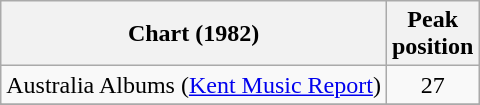<table class="wikitable sortable">
<tr>
<th>Chart (1982)</th>
<th>Peak<br>position</th>
</tr>
<tr>
<td>Australia Albums (<a href='#'>Kent Music Report</a>)</td>
<td style="text-align:center;">27</td>
</tr>
<tr>
</tr>
<tr>
</tr>
</table>
